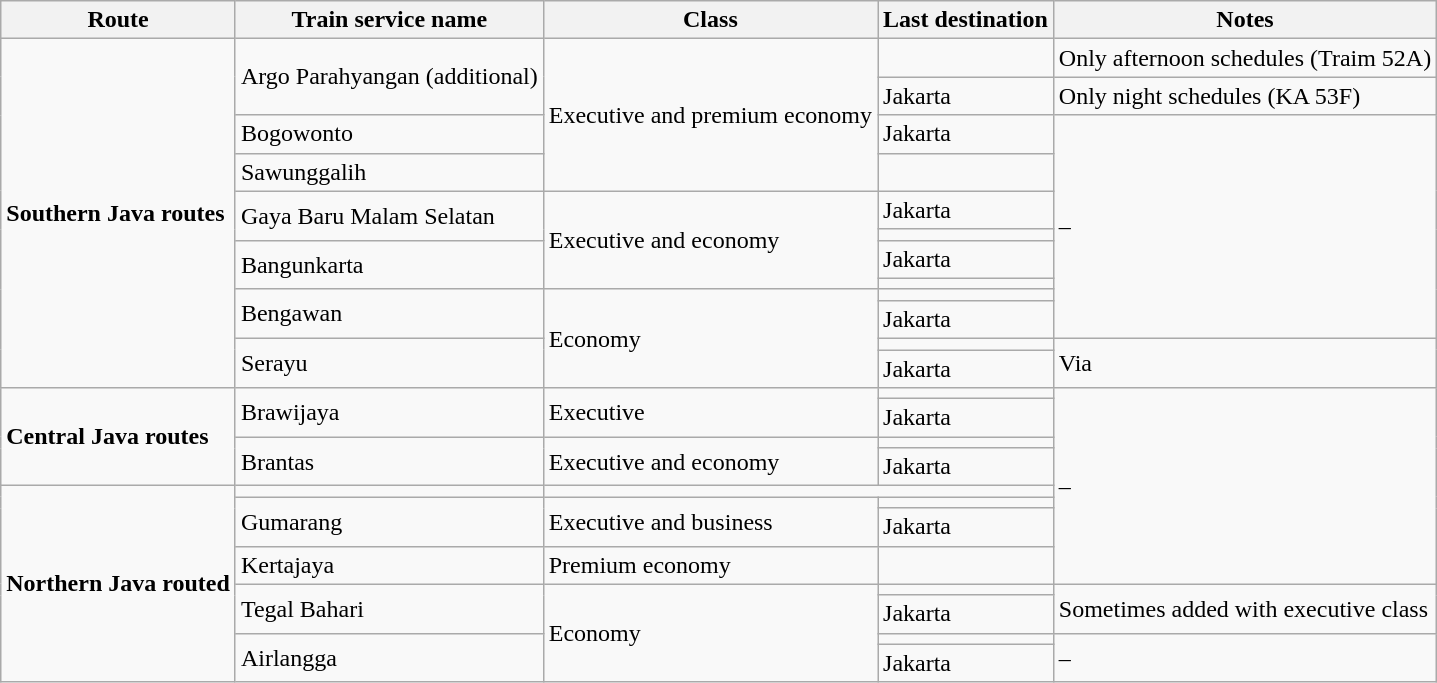<table class="wikitable sortable">
<tr>
<th>Route</th>
<th>Train service name</th>
<th>Class</th>
<th>Last destination</th>
<th>Notes</th>
</tr>
<tr>
<td rowspan="12"><strong>Southern Java routes</strong></td>
<td rowspan="2">Argo Parahyangan (additional)</td>
<td rowspan="4">Executive and premium economy</td>
<td></td>
<td>Only afternoon schedules (Traim 52A)</td>
</tr>
<tr>
<td>Jakarta </td>
<td>Only night schedules (KA 53F)</td>
</tr>
<tr>
<td>Bogowonto</td>
<td>Jakarta </td>
<td rowspan="8">–</td>
</tr>
<tr>
<td>Sawunggalih</td>
<td></td>
</tr>
<tr>
<td rowspan="2">Gaya Baru Malam Selatan</td>
<td rowspan="4">Executive and economy</td>
<td>Jakarta </td>
</tr>
<tr>
<td></td>
</tr>
<tr>
<td rowspan="2">Bangunkarta</td>
<td>Jakarta </td>
</tr>
<tr>
<td></td>
</tr>
<tr>
<td rowspan="2">Bengawan</td>
<td rowspan="4">Economy</td>
<td></td>
</tr>
<tr>
<td>Jakarta </td>
</tr>
<tr>
<td rowspan="2">Serayu</td>
<td></td>
<td rowspan="2">Via </td>
</tr>
<tr>
<td>Jakarta </td>
</tr>
<tr>
<td rowspan="4"><strong>Central Java routes</strong></td>
<td rowspan="2">Brawijaya</td>
<td rowspan="2">Executive</td>
<td></td>
<td rowspan="8">–</td>
</tr>
<tr>
<td>Jakarta </td>
</tr>
<tr>
<td rowspan="2">Brantas</td>
<td rowspan="2">Executive and economy</td>
<td></td>
</tr>
<tr>
<td>Jakarta </td>
</tr>
<tr>
<td rowspan="8"><strong>Northern Java routed</strong></td>
<td></td>
</tr>
<tr>
<td rowspan="2">Gumarang</td>
<td rowspan="2">Executive and business</td>
<td></td>
</tr>
<tr>
<td>Jakarta </td>
</tr>
<tr>
<td>Kertajaya</td>
<td>Premium economy</td>
<td></td>
</tr>
<tr>
<td rowspan="2">Tegal Bahari</td>
<td rowspan="4">Economy</td>
<td></td>
<td rowspan="2">Sometimes added with executive class</td>
</tr>
<tr>
<td>Jakarta </td>
</tr>
<tr>
<td rowspan="2">Airlangga</td>
<td></td>
<td rowspan="2">–</td>
</tr>
<tr>
<td>Jakarta </td>
</tr>
</table>
